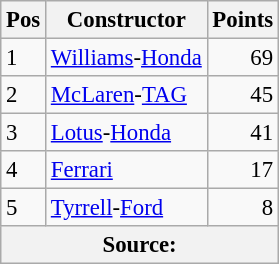<table class="wikitable" style="font-size: 95%;">
<tr>
<th>Pos</th>
<th>Constructor</th>
<th>Points</th>
</tr>
<tr>
<td>1</td>
<td> <a href='#'>Williams</a>-<a href='#'>Honda</a></td>
<td align="right">69</td>
</tr>
<tr>
<td>2</td>
<td> <a href='#'>McLaren</a>-<a href='#'>TAG</a></td>
<td align="right">45</td>
</tr>
<tr>
<td>3</td>
<td> <a href='#'>Lotus</a>-<a href='#'>Honda</a></td>
<td align="right">41</td>
</tr>
<tr>
<td>4</td>
<td> <a href='#'>Ferrari</a></td>
<td align="right">17</td>
</tr>
<tr>
<td>5</td>
<td> <a href='#'>Tyrrell</a>-<a href='#'>Ford</a></td>
<td align="right">8</td>
</tr>
<tr>
<th colspan=4>Source: </th>
</tr>
</table>
